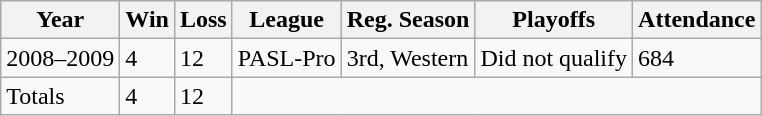<table class="wikitable">
<tr>
<th>Year</th>
<th>Win</th>
<th>Loss</th>
<th>League</th>
<th>Reg. Season</th>
<th>Playoffs</th>
<th>Attendance</th>
</tr>
<tr>
<td>2008–2009</td>
<td>4</td>
<td>12</td>
<td>PASL-Pro</td>
<td>3rd, Western</td>
<td>Did not qualify</td>
<td>684</td>
</tr>
<tr>
<td>Totals</td>
<td>4</td>
<td>12</td>
</tr>
</table>
